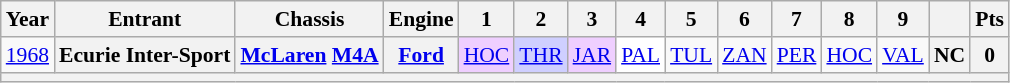<table class="wikitable" style="text-align:center; font-size:90%">
<tr>
<th>Year</th>
<th>Entrant</th>
<th>Chassis</th>
<th>Engine</th>
<th>1</th>
<th>2</th>
<th>3</th>
<th>4</th>
<th>5</th>
<th>6</th>
<th>7</th>
<th>8</th>
<th>9</th>
<th></th>
<th>Pts</th>
</tr>
<tr>
<td><a href='#'>1968</a></td>
<th>Ecurie Inter-Sport</th>
<th><a href='#'>McLaren</a> <a href='#'>M4A</a></th>
<th><a href='#'>Ford</a></th>
<td style="background:#EFCFFF;"><a href='#'>HOC</a><br></td>
<td style="background:#CFCFFF;"><a href='#'>THR</a><br></td>
<td style="background:#EFCFFF;"><a href='#'>JAR</a><br></td>
<td style="background:#FFFFFF;"><a href='#'>PAL</a><br></td>
<td><a href='#'>TUL</a></td>
<td><a href='#'>ZAN</a></td>
<td><a href='#'>PER</a></td>
<td><a href='#'>HOC</a></td>
<td><a href='#'>VAL</a></td>
<th>NC</th>
<th>0</th>
</tr>
<tr>
<th colspan="15"></th>
</tr>
</table>
